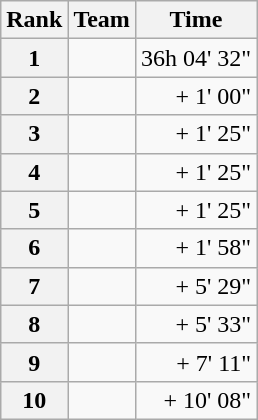<table class="wikitable">
<tr>
<th scope="col">Rank</th>
<th scope="col">Team</th>
<th scope="col">Time</th>
</tr>
<tr>
<th scope="row">1</th>
<td> </td>
<td align="right">36h 04' 32"</td>
</tr>
<tr>
<th scope="row">2</th>
<td> </td>
<td align="right">+ 1' 00"</td>
</tr>
<tr>
<th scope="row">3</th>
<td> </td>
<td align="right">+ 1' 25"</td>
</tr>
<tr>
<th scope="row">4</th>
<td> </td>
<td align="right">+ 1' 25"</td>
</tr>
<tr>
<th scope="row">5</th>
<td> </td>
<td align="right">+ 1' 25"</td>
</tr>
<tr>
<th scope="row">6</th>
<td> </td>
<td align="right">+ 1' 58"</td>
</tr>
<tr>
<th scope="row">7</th>
<td> </td>
<td align="right">+ 5' 29"</td>
</tr>
<tr>
<th scope="row">8</th>
<td> </td>
<td align="right">+ 5' 33"</td>
</tr>
<tr>
<th scope="row">9</th>
<td> </td>
<td align="right">+ 7' 11"</td>
</tr>
<tr>
<th scope="row">10</th>
<td> </td>
<td align="right">+ 10' 08"</td>
</tr>
</table>
